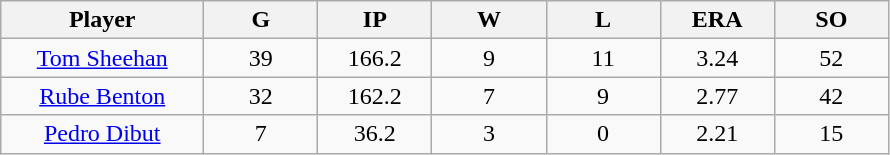<table class = "wikitable sortable">
<tr>
<th bgcolor="#DDDDFF" width="16%">Player</th>
<th bgcolor="#DDDDFF" width="9%">G</th>
<th bgcolor="#DDDDFF" width="9%">IP</th>
<th bgcolor="#DDDDFF" width="9%">W</th>
<th bgcolor="#DDDDFF" width="9%">L</th>
<th bgcolor="#DDDDFF" width="9%">ERA</th>
<th bgcolor="#DDDDFF" width="9%">SO</th>
</tr>
<tr align=center>
<td><a href='#'>Tom Sheehan</a></td>
<td>39</td>
<td>166.2</td>
<td>9</td>
<td>11</td>
<td>3.24</td>
<td>52</td>
</tr>
<tr align=center>
<td><a href='#'>Rube Benton</a></td>
<td>32</td>
<td>162.2</td>
<td>7</td>
<td>9</td>
<td>2.77</td>
<td>42</td>
</tr>
<tr align=center>
<td><a href='#'>Pedro Dibut</a></td>
<td>7</td>
<td>36.2</td>
<td>3</td>
<td>0</td>
<td>2.21</td>
<td>15</td>
</tr>
</table>
